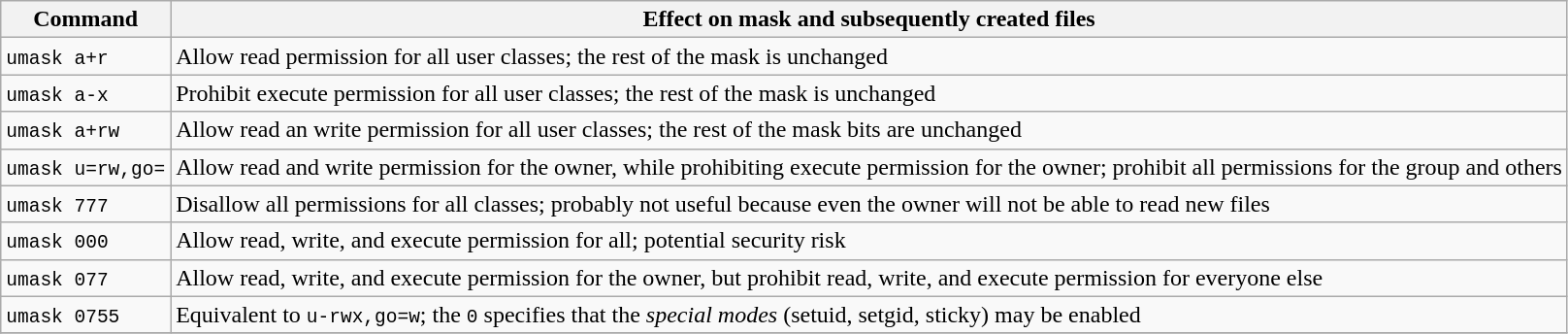<table class="wikitable">
<tr>
<th>Command</th>
<th>Effect on mask and subsequently created files</th>
</tr>
<tr>
<td><code>umask a+r</code></td>
<td>Allow read permission for all user classes; the rest of the mask is unchanged</td>
</tr>
<tr>
<td><code>umask a-x</code></td>
<td>Prohibit execute permission for all user classes; the rest of the mask is unchanged</td>
</tr>
<tr>
<td><code>umask a+rw</code></td>
<td>Allow read an write permission for all user classes; the rest of the mask bits are unchanged</td>
</tr>
<tr>
<td><code>umask u=rw,go=</code></td>
<td>Allow read and write permission for the owner, while prohibiting execute permission for the owner; prohibit all permissions for the group and others</td>
</tr>
<tr>
<td><code>umask 777</code></td>
<td>Disallow all permissions for all classes; probably not useful because even the owner will not be able to read new files</td>
</tr>
<tr>
<td><code>umask 000</code></td>
<td>Allow read, write, and execute permission for all; potential security risk</td>
</tr>
<tr>
<td><code>umask 077</code></td>
<td>Allow read, write, and execute permission for the owner, but prohibit read, write, and execute permission for everyone else</td>
</tr>
<tr>
<td><code>umask 0755</code></td>
<td>Equivalent to <code>u-rwx,go=w</code>; the <code>0</code> specifies that the <em>special modes</em> (setuid, setgid, sticky) may be enabled</td>
</tr>
<tr>
</tr>
</table>
